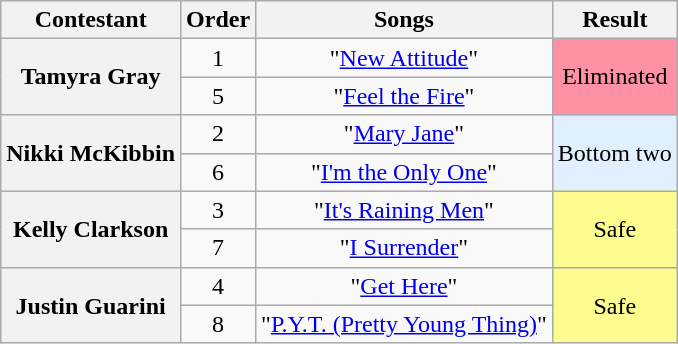<table class="wikitable unsortable" style="text-align:center;">
<tr>
<th scope="col">Contestant</th>
<th scope="col">Order</th>
<th scope="col">Songs</th>
<th scope="col">Result</th>
</tr>
<tr>
<th rowspan="2" scope="row">Tamyra Gray</th>
<td>1</td>
<td>"<a href='#'>New Attitude</a>"</td>
<td rowspan="2" bgcolor="FF91A4">Eliminated</td>
</tr>
<tr>
<td>5</td>
<td>"<a href='#'>Feel the Fire</a>"</td>
</tr>
<tr>
<th rowspan="2" scope="row">Nikki McKibbin</th>
<td>2</td>
<td>"<a href='#'>Mary Jane</a>"</td>
<td rowspan="2" style="background:#E0F0FF;">Bottom two</td>
</tr>
<tr>
<td>6</td>
<td>"<a href='#'>I'm the Only One</a>"</td>
</tr>
<tr>
<th rowspan="2" scope="row">Kelly Clarkson</th>
<td>3</td>
<td>"<a href='#'>It's Raining Men</a>"</td>
<td rowspan="2" style="background:#FDFC8F;">Safe</td>
</tr>
<tr>
<td>7</td>
<td>"<a href='#'>I Surrender</a>"</td>
</tr>
<tr>
<th rowspan="2" scope="row">Justin Guarini</th>
<td>4</td>
<td>"<a href='#'>Get Here</a>"</td>
<td rowspan="2" style="background:#FDFC8F;">Safe</td>
</tr>
<tr>
<td>8</td>
<td>"<a href='#'>P.Y.T. (Pretty Young Thing)</a>"</td>
</tr>
</table>
